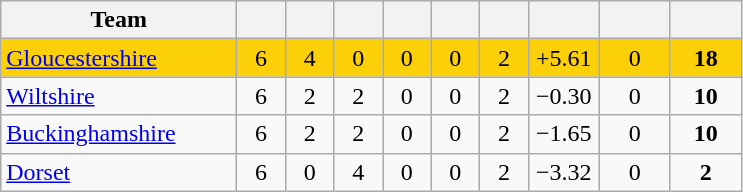<table class="wikitable" style="text-align:center">
<tr>
<th width="150">Team</th>
<th width="25"></th>
<th width="25"></th>
<th width="25"></th>
<th width="25"></th>
<th width="25"></th>
<th width="25"></th>
<th width="40"></th>
<th width="40"></th>
<th width="40"></th>
</tr>
<tr style="background:#fbd009">
<td style="text-align:left"><a href='#'>Gloucestershire</a></td>
<td>6</td>
<td>4</td>
<td>0</td>
<td>0</td>
<td>0</td>
<td>2</td>
<td>+5.61</td>
<td>0</td>
<td><strong>18</strong></td>
</tr>
<tr>
<td style="text-align:left"><a href='#'>Wiltshire</a></td>
<td>6</td>
<td>2</td>
<td>2</td>
<td>0</td>
<td>0</td>
<td>2</td>
<td>−0.30</td>
<td>0</td>
<td><strong>10</strong></td>
</tr>
<tr>
<td style="text-align:left"><a href='#'>Buckinghamshire</a></td>
<td>6</td>
<td>2</td>
<td>2</td>
<td>0</td>
<td>0</td>
<td>2</td>
<td>−1.65</td>
<td>0</td>
<td><strong>10</strong></td>
</tr>
<tr>
<td style="text-align:left"><a href='#'>Dorset</a></td>
<td>6</td>
<td>0</td>
<td>4</td>
<td>0</td>
<td>0</td>
<td>2</td>
<td>−3.32</td>
<td>0</td>
<td><strong>2</strong></td>
</tr>
</table>
